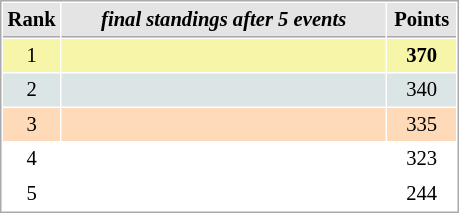<table cellspacing="1" cellpadding="3" style="border:1px solid #AAAAAA;font-size:86%">
<tr style="background-color: #E4E4E4;">
<th style="border-bottom:1px solid #AAAAAA; width: 10px;">Rank</th>
<th style="border-bottom:1px solid #AAAAAA; width: 210px;"><em>final standings after 5 events</em></th>
<th style="border-bottom:1px solid #AAAAAA; width: 40px;">Points</th>
</tr>
<tr style="background:#f7f6a8;">
<td align=center>1</td>
<td><strong></strong></td>
<td align=center><strong>370</strong></td>
</tr>
<tr style="background:#dce5e5;">
<td align=center>2</td>
<td></td>
<td align=center>340</td>
</tr>
<tr style="background:#ffdab9;">
<td align=center>3</td>
<td></td>
<td align=center>335</td>
</tr>
<tr>
<td align=center>4</td>
<td></td>
<td align=center>323</td>
</tr>
<tr>
<td align=center>5</td>
<td>  </td>
<td align=center>244</td>
</tr>
</table>
